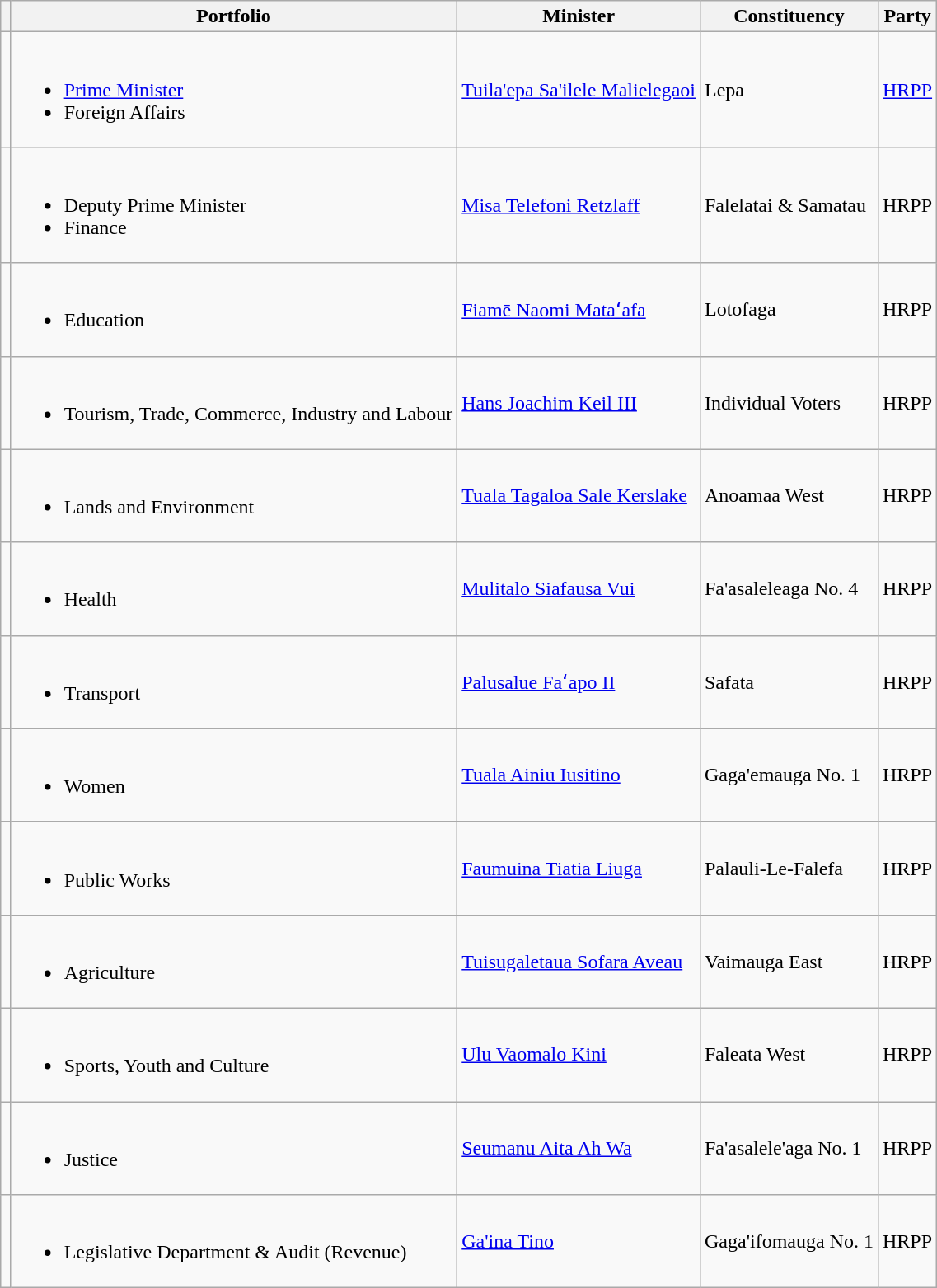<table class="wikitable">
<tr>
<th width=1%></th>
<th>Portfolio</th>
<th>Minister</th>
<th>Constituency</th>
<th>Party</th>
</tr>
<tr>
<td bgcolor=></td>
<td><br><ul><li><a href='#'>Prime Minister</a></li><li>Foreign Affairs</li></ul></td>
<td><a href='#'>Tuila'epa Sa'ilele Malielegaoi</a></td>
<td>Lepa</td>
<td><a href='#'>HRPP</a></td>
</tr>
<tr>
<td bgcolor=></td>
<td><br><ul><li>Deputy Prime Minister</li><li>Finance</li></ul></td>
<td><a href='#'>Misa Telefoni Retzlaff</a></td>
<td>Falelatai & Samatau</td>
<td>HRPP</td>
</tr>
<tr>
<td bgcolor=></td>
<td><br><ul><li>Education</li></ul></td>
<td><a href='#'>Fiamē Naomi Mataʻafa</a></td>
<td>Lotofaga</td>
<td>HRPP</td>
</tr>
<tr>
<td bgcolor=></td>
<td><br><ul><li>Tourism, Trade, Commerce, Industry and Labour</li></ul></td>
<td><a href='#'>Hans Joachim Keil III</a></td>
<td>Individual Voters</td>
<td>HRPP</td>
</tr>
<tr>
<td bgcolor=></td>
<td><br><ul><li>Lands and Environment</li></ul></td>
<td><a href='#'>Tuala Tagaloa Sale Kerslake</a></td>
<td>Anoamaa West</td>
<td>HRPP</td>
</tr>
<tr>
<td bgcolor=></td>
<td><br><ul><li>Health</li></ul></td>
<td><a href='#'>Mulitalo Siafausa Vui</a></td>
<td>Fa'asaleleaga No. 4</td>
<td>HRPP</td>
</tr>
<tr>
<td bgcolor=></td>
<td><br><ul><li>Transport</li></ul></td>
<td><a href='#'>Palusalue Faʻapo II</a></td>
<td>Safata</td>
<td>HRPP</td>
</tr>
<tr>
<td bgcolor=></td>
<td><br><ul><li>Women</li></ul></td>
<td><a href='#'>Tuala Ainiu Iusitino</a></td>
<td>Gaga'emauga No. 1</td>
<td>HRPP</td>
</tr>
<tr>
<td bgcolor=></td>
<td><br><ul><li>Public Works</li></ul></td>
<td><a href='#'>Faumuina Tiatia Liuga</a></td>
<td>Palauli-Le-Falefa</td>
<td>HRPP</td>
</tr>
<tr>
<td bgcolor=></td>
<td><br><ul><li>Agriculture</li></ul></td>
<td><a href='#'>Tuisugaletaua Sofara Aveau</a></td>
<td>Vaimauga East</td>
<td>HRPP</td>
</tr>
<tr>
<td bgcolor=></td>
<td><br><ul><li>Sports, Youth and Culture</li></ul></td>
<td><a href='#'>Ulu Vaomalo Kini</a></td>
<td>Faleata West</td>
<td>HRPP</td>
</tr>
<tr>
<td bgcolor=></td>
<td><br><ul><li>Justice</li></ul></td>
<td><a href='#'>Seumanu Aita Ah Wa</a></td>
<td>Fa'asalele'aga No. 1</td>
<td>HRPP</td>
</tr>
<tr>
<td bgcolor=></td>
<td><br><ul><li>Legislative Department & Audit (Revenue)</li></ul></td>
<td><a href='#'>Ga'ina Tino</a></td>
<td>Gaga'ifomauga No. 1</td>
<td>HRPP</td>
</tr>
</table>
